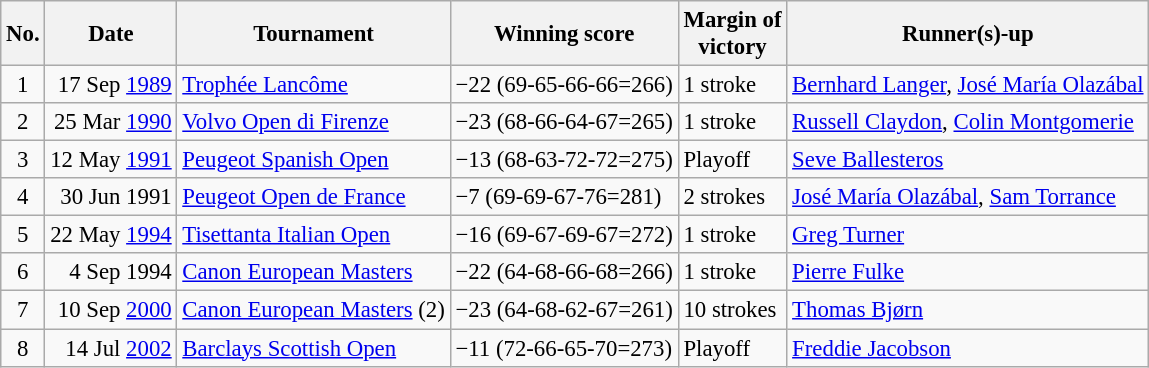<table class="wikitable" style="font-size:95%;">
<tr>
<th>No.</th>
<th>Date</th>
<th>Tournament</th>
<th>Winning score</th>
<th>Margin of<br>victory</th>
<th>Runner(s)-up</th>
</tr>
<tr>
<td align=center>1</td>
<td align=right>17 Sep <a href='#'>1989</a></td>
<td><a href='#'>Trophée Lancôme</a></td>
<td>−22 (69-65-66-66=266)</td>
<td>1 stroke</td>
<td> <a href='#'>Bernhard Langer</a>,  <a href='#'>José María Olazábal</a></td>
</tr>
<tr>
<td align=center>2</td>
<td align=right>25 Mar <a href='#'>1990</a></td>
<td><a href='#'>Volvo Open di Firenze</a></td>
<td>−23 (68-66-64-67=265)</td>
<td>1 stroke</td>
<td> <a href='#'>Russell Claydon</a>,  <a href='#'>Colin Montgomerie</a></td>
</tr>
<tr>
<td align=center>3</td>
<td align=right>12 May <a href='#'>1991</a></td>
<td><a href='#'>Peugeot Spanish Open</a></td>
<td>−13 (68-63-72-72=275)</td>
<td>Playoff</td>
<td> <a href='#'>Seve Ballesteros</a></td>
</tr>
<tr>
<td align=center>4</td>
<td align=right>30 Jun 1991</td>
<td><a href='#'>Peugeot Open de France</a></td>
<td>−7 (69-69-67-76=281)</td>
<td>2 strokes</td>
<td> <a href='#'>José María Olazábal</a>,  <a href='#'>Sam Torrance</a></td>
</tr>
<tr>
<td align=center>5</td>
<td align=right>22 May <a href='#'>1994</a></td>
<td><a href='#'>Tisettanta Italian Open</a></td>
<td>−16 (69-67-69-67=272)</td>
<td>1 stroke</td>
<td> <a href='#'>Greg Turner</a></td>
</tr>
<tr>
<td align=center>6</td>
<td align=right>4 Sep 1994</td>
<td><a href='#'>Canon European Masters</a></td>
<td>−22 (64-68-66-68=266)</td>
<td>1 stroke</td>
<td> <a href='#'>Pierre Fulke</a></td>
</tr>
<tr>
<td align=center>7</td>
<td align=right>10 Sep <a href='#'>2000</a></td>
<td><a href='#'>Canon European Masters</a> (2)</td>
<td>−23 (64-68-62-67=261)</td>
<td>10 strokes</td>
<td> <a href='#'>Thomas Bjørn</a></td>
</tr>
<tr>
<td align=center>8</td>
<td align=right>14 Jul <a href='#'>2002</a></td>
<td><a href='#'>Barclays Scottish Open</a></td>
<td>−11 (72-66-65-70=273)</td>
<td>Playoff</td>
<td> <a href='#'>Freddie Jacobson</a></td>
</tr>
</table>
